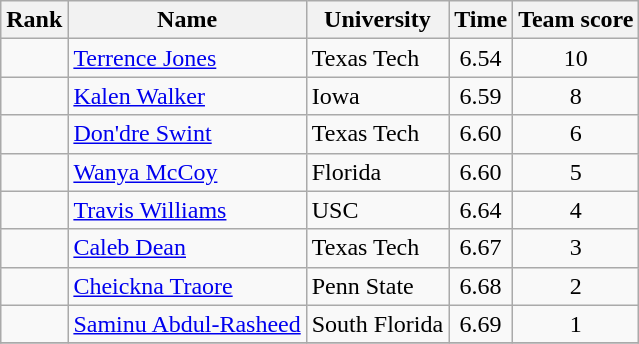<table class="wikitable sortable plainrowheaders" style="text-align:center">
<tr>
<th scope="col">Rank</th>
<th scope="col">Name</th>
<th scope="col">University</th>
<th scope="col">Time</th>
<th scope="col">Team score</th>
</tr>
<tr>
<td></td>
<td align=left> <a href='#'>Terrence Jones</a></td>
<td align=left>Texas Tech</td>
<td>6.54</td>
<td>10</td>
</tr>
<tr>
<td></td>
<td align=left> <a href='#'>Kalen Walker</a></td>
<td align=left>Iowa</td>
<td>6.59</td>
<td>8</td>
</tr>
<tr>
<td></td>
<td align=left> <a href='#'>Don'dre Swint</a></td>
<td align=left>Texas Tech</td>
<td>6.60</td>
<td>6</td>
</tr>
<tr>
<td></td>
<td align=left> <a href='#'>Wanya McCoy</a></td>
<td align=left>Florida</td>
<td>6.60</td>
<td>5</td>
</tr>
<tr>
<td></td>
<td align=left> <a href='#'>Travis Williams</a></td>
<td align=left>USC</td>
<td>6.64</td>
<td>4</td>
</tr>
<tr>
<td></td>
<td align=left> <a href='#'>Caleb Dean</a></td>
<td align=left>Texas Tech</td>
<td>6.67</td>
<td>3</td>
</tr>
<tr>
<td></td>
<td align=left> <a href='#'>Cheickna Traore</a></td>
<td align=left>Penn State</td>
<td>6.68</td>
<td>2</td>
</tr>
<tr>
<td></td>
<td align=left> <a href='#'>Saminu Abdul-Rasheed</a></td>
<td align=left>South Florida</td>
<td>6.69</td>
<td>1</td>
</tr>
<tr>
</tr>
</table>
